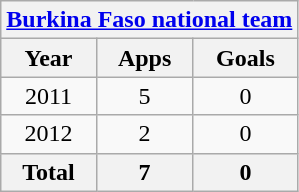<table class="wikitable" style="text-align:center">
<tr>
<th colspan=3><a href='#'>Burkina Faso national team</a></th>
</tr>
<tr>
<th>Year</th>
<th>Apps</th>
<th>Goals</th>
</tr>
<tr>
<td>2011</td>
<td>5</td>
<td>0</td>
</tr>
<tr>
<td>2012</td>
<td>2</td>
<td>0</td>
</tr>
<tr>
<th>Total</th>
<th>7</th>
<th>0</th>
</tr>
</table>
